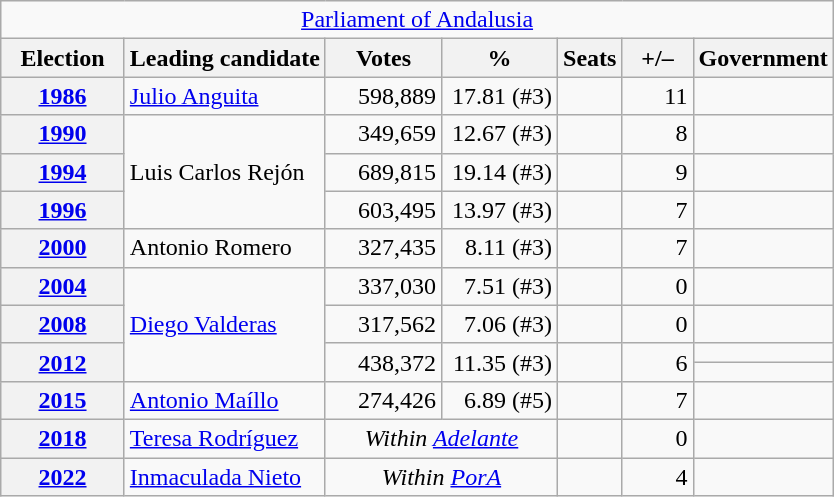<table class="wikitable" style="text-align:right;">
<tr>
<td colspan="8" align="center"><a href='#'>Parliament of Andalusia</a></td>
</tr>
<tr>
<th width="75">Election</th>
<th>Leading candidate</th>
<th width="70">Votes</th>
<th width="70">%</th>
<th>Seats</th>
<th width="40">+/–</th>
<th>Government</th>
</tr>
<tr>
<th><a href='#'>1986</a></th>
<td align="left"><a href='#'>Julio Anguita</a></td>
<td>598,889</td>
<td>17.81 (#3)</td>
<td></td>
<td>11</td>
<td></td>
</tr>
<tr>
<th><a href='#'>1990</a></th>
<td rowspan="3" align="left">Luis Carlos Rejón</td>
<td>349,659</td>
<td>12.67 (#3)</td>
<td></td>
<td>8</td>
<td></td>
</tr>
<tr>
<th><a href='#'>1994</a></th>
<td>689,815</td>
<td>19.14 (#3)</td>
<td></td>
<td>9</td>
<td></td>
</tr>
<tr>
<th><a href='#'>1996</a></th>
<td>603,495</td>
<td>13.97 (#3)</td>
<td></td>
<td>7</td>
<td></td>
</tr>
<tr>
<th><a href='#'>2000</a></th>
<td align="left">Antonio Romero</td>
<td>327,435</td>
<td>8.11 (#3)</td>
<td></td>
<td>7</td>
<td></td>
</tr>
<tr>
<th><a href='#'>2004</a></th>
<td rowspan="4" align="left"><a href='#'>Diego Valderas</a></td>
<td>337,030</td>
<td>7.51 (#3)</td>
<td></td>
<td>0</td>
<td></td>
</tr>
<tr>
<th><a href='#'>2008</a></th>
<td>317,562</td>
<td>7.06 (#3)</td>
<td></td>
<td>0</td>
<td></td>
</tr>
<tr>
<th rowspan="2"><a href='#'>2012</a></th>
<td rowspan="2">438,372</td>
<td rowspan="2">11.35 (#3)</td>
<td rowspan="2"></td>
<td rowspan="2">6</td>
<td></td>
</tr>
<tr>
<td></td>
</tr>
<tr>
<th><a href='#'>2015</a></th>
<td align="left"><a href='#'>Antonio Maíllo</a></td>
<td>274,426</td>
<td>6.89 (#5)</td>
<td></td>
<td>7</td>
<td></td>
</tr>
<tr>
<th><a href='#'>2018</a></th>
<td align="left"><a href='#'>Teresa Rodríguez</a></td>
<td colspan="2" align="center"><em>Within <a href='#'>Adelante</a></em></td>
<td></td>
<td>0</td>
<td></td>
</tr>
<tr>
<th><a href='#'>2022</a></th>
<td align="left"><a href='#'>Inmaculada Nieto</a></td>
<td colspan="2" align="center"><em>Within <a href='#'>PorA</a></em></td>
<td></td>
<td>4</td>
<td></td>
</tr>
</table>
